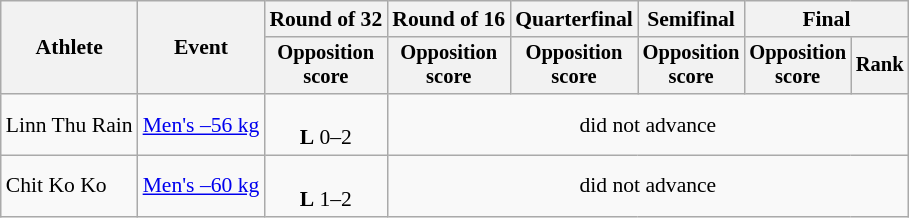<table class=wikitable style=font-size:90%;text-align:center>
<tr>
<th rowspan=2>Athlete</th>
<th rowspan=2>Event</th>
<th>Round of 32</th>
<th>Round of 16</th>
<th>Quarterfinal</th>
<th>Semifinal</th>
<th colspan=2>Final</th>
</tr>
<tr style=font-size:95%>
<th>Opposition<br>score</th>
<th>Opposition<br>score</th>
<th>Opposition<br>score</th>
<th>Opposition<br>score</th>
<th>Opposition<br>score</th>
<th>Rank</th>
</tr>
<tr>
<td align=left>Linn Thu Rain</td>
<td align=left><a href='#'>Men's –56 kg</a></td>
<td><br><strong>L</strong> 0–2</td>
<td colspan=5>did not advance</td>
</tr>
<tr>
<td align=left>Chit Ko Ko</td>
<td align=left><a href='#'>Men's –60 kg</a></td>
<td><br><strong>L</strong> 1–2</td>
<td colspan=5>did not advance</td>
</tr>
</table>
